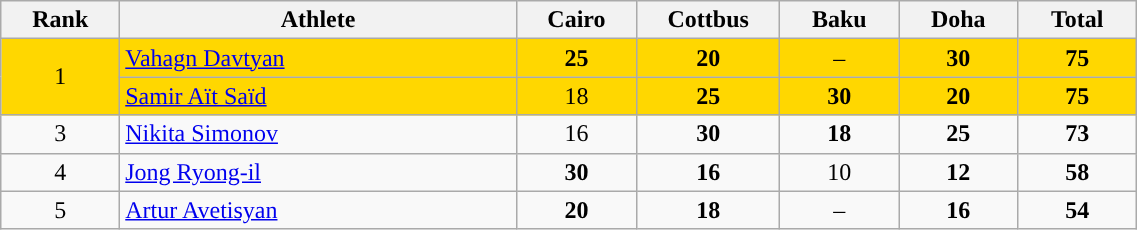<table style="width:60%;" class="wikitable">
<tr>
<th style="text-align:center; width:6%;">Rank</th>
<th style="text-align:center; width:20%;">Athlete</th>
<th style="text-align:center; width:6%;"> Cairo</th>
<th style="text-align:center; width:6%;"> Cottbus</th>
<th style="text-align:center; width:6%;"> Baku</th>
<th style="text-align:center; width:6%;"> Doha</th>
<th style="text-align:center; width:6%;">Total</th>
</tr>
<tr scope=row style="text-align:center" bgcolor=gold>
<td rowspan="2">1</td>
<td align=left> <a href='#'>Vahagn Davtyan</a></td>
<td><strong>25</strong></td>
<td><strong>20</strong></td>
<td>–</td>
<td><strong>30</strong></td>
<td><strong>75</strong></td>
</tr>
<tr scope=row style="text-align:center" bgcolor=gold>
<td align=left> <a href='#'>Samir Aït Saïd</a></td>
<td>18</td>
<td><strong>25</strong></td>
<td><strong>30</strong></td>
<td><strong>20</strong></td>
<td><strong>75</strong></td>
</tr>
<tr scope=row style="text-align:center">
<td>3</td>
<td align=left> <a href='#'>Nikita Simonov</a></td>
<td>16</td>
<td><strong>30</strong></td>
<td><strong>18</strong></td>
<td><strong>25</strong></td>
<td><strong>73</strong></td>
</tr>
<tr scope=row style="text-align:center">
<td>4</td>
<td align=left> <a href='#'>Jong Ryong-il</a></td>
<td><strong>30</strong></td>
<td><strong>16</strong></td>
<td>10</td>
<td><strong>12</strong></td>
<td><strong>58</strong></td>
</tr>
<tr scope=row style="text-align:center">
<td>5</td>
<td align=left> <a href='#'>Artur Avetisyan</a></td>
<td><strong>20</strong></td>
<td><strong>18</strong></td>
<td>–</td>
<td><strong>16</strong></td>
<td><strong>54</strong></td>
</tr>
</table>
